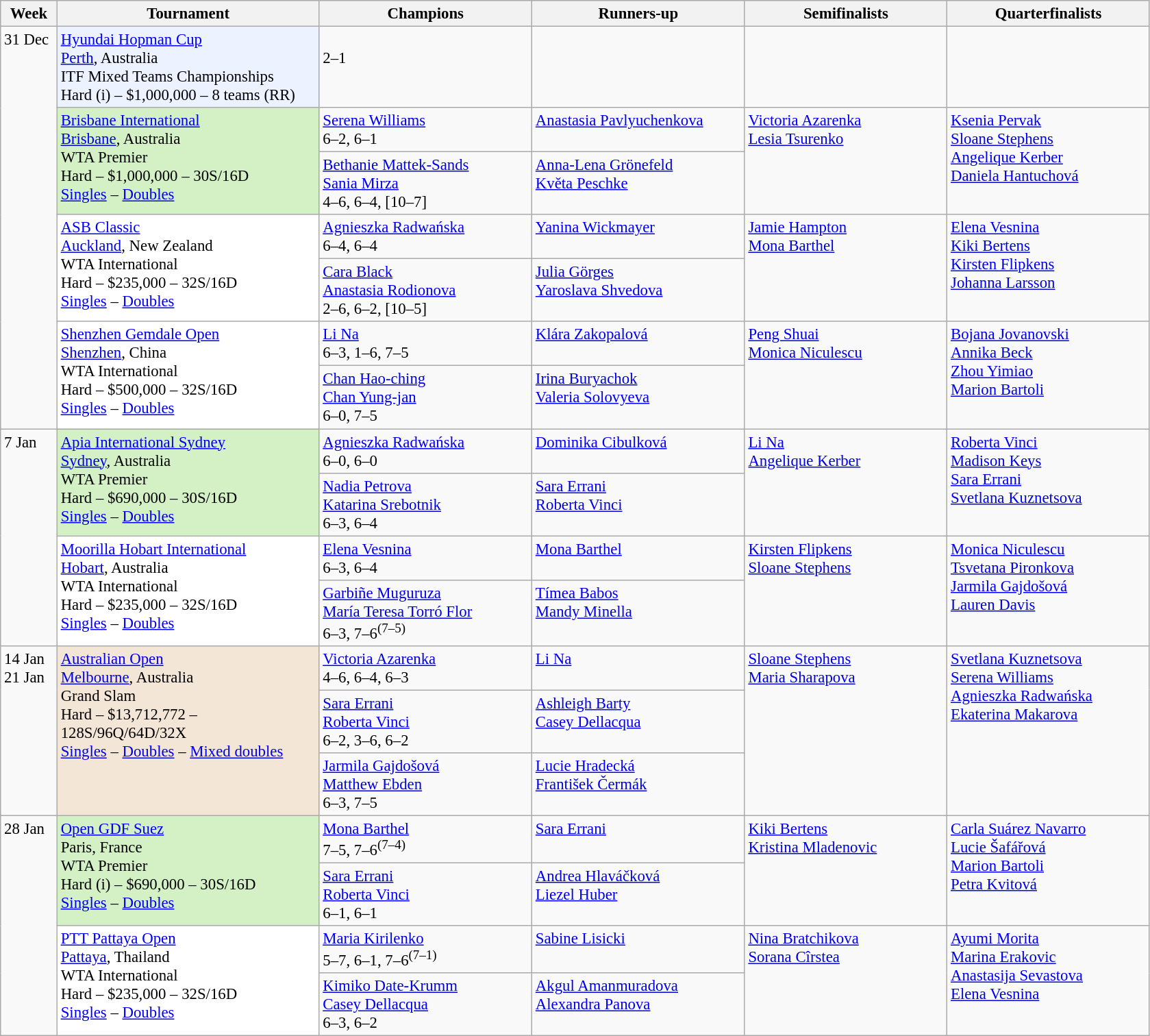<table class=wikitable style=font-size:95%>
<tr>
<th style="width:48px;">Week</th>
<th style="width:248px;">Tournament</th>
<th style="width:200px;">Champions</th>
<th style="width:200px;">Runners-up</th>
<th style="width:190px;">Semifinalists</th>
<th style="width:190px;">Quarterfinalists</th>
</tr>
<tr valign=top>
<td rowspan=7>31 Dec</td>
<td style="background:#ECF2FF;"><a href='#'>Hyundai Hopman Cup</a><br><a href='#'>Perth</a>, Australia<br>ITF Mixed Teams Championships<br>Hard (i) – $1,000,000 – 8 teams (RR)</td>
<td><br>2–1</td>
<td></td>
<td><br><br></td>
<td><br><br></td>
</tr>
<tr valign=top>
<td style="background:#D4F1C5;" rowspan="2"><a href='#'>Brisbane International</a><br><a href='#'>Brisbane</a>, Australia<br>WTA Premier<br>Hard – $1,000,000 – 30S/16D<br> <a href='#'>Singles</a> – <a href='#'>Doubles</a></td>
<td> <a href='#'>Serena Williams</a><br>6–2, 6–1</td>
<td> <a href='#'>Anastasia Pavlyuchenkova</a></td>
<td rowspan=2> <a href='#'>Victoria Azarenka</a><br>  <a href='#'>Lesia Tsurenko</a></td>
<td rowspan=2> <a href='#'>Ksenia Pervak</a> <br> <a href='#'>Sloane Stephens</a> <br>  <a href='#'>Angelique Kerber</a> <br> <a href='#'>Daniela Hantuchová</a></td>
</tr>
<tr valign=top>
<td> <a href='#'>Bethanie Mattek-Sands</a><br> <a href='#'>Sania Mirza</a><br>4–6, 6–4, [10–7]</td>
<td> <a href='#'>Anna-Lena Grönefeld</a><br> <a href='#'>Květa Peschke</a></td>
</tr>
<tr valign=top>
<td style="background:#fff;" rowspan="2"><a href='#'>ASB Classic</a><br><a href='#'>Auckland</a>, New Zealand<br>WTA International<br>Hard – $235,000 – 32S/16D<br><a href='#'>Singles</a> – <a href='#'>Doubles</a></td>
<td> <a href='#'>Agnieszka Radwańska</a> <br>6–4, 6–4</td>
<td> <a href='#'>Yanina Wickmayer</a></td>
<td rowspan=2> <a href='#'>Jamie Hampton</a><br> <a href='#'>Mona Barthel</a></td>
<td rowspan=2> <a href='#'>Elena Vesnina</a> <br> <a href='#'>Kiki Bertens</a> <br>  <a href='#'>Kirsten Flipkens</a> <br> <a href='#'>Johanna Larsson</a></td>
</tr>
<tr valign=top>
<td> <a href='#'>Cara Black</a><br> <a href='#'>Anastasia Rodionova</a><br>2–6, 6–2, [10–5]</td>
<td> <a href='#'>Julia Görges</a><br> <a href='#'>Yaroslava Shvedova</a></td>
</tr>
<tr valign=top>
<td style="background:#fff;" rowspan="2"><a href='#'>Shenzhen Gemdale Open</a><br><a href='#'>Shenzhen</a>, China<br>WTA International<br>Hard – $500,000 – 32S/16D<br><a href='#'>Singles</a> – <a href='#'>Doubles</a></td>
<td> <a href='#'>Li Na</a><br>6–3, 1–6, 7–5</td>
<td> <a href='#'>Klára Zakopalová</a></td>
<td rowspan=2> <a href='#'>Peng Shuai</a><br> <a href='#'>Monica Niculescu</a></td>
<td rowspan=2>  <a href='#'>Bojana Jovanovski</a> <br> <a href='#'>Annika Beck</a><br> <a href='#'>Zhou Yimiao</a><br> <a href='#'>Marion Bartoli</a></td>
</tr>
<tr valign=top>
<td> <a href='#'>Chan Hao-ching</a> <br>  <a href='#'>Chan Yung-jan</a><br>6–0, 7–5</td>
<td> <a href='#'>Irina Buryachok</a> <br>  <a href='#'>Valeria Solovyeva</a></td>
</tr>
<tr valign=top>
<td rowspan=4>7 Jan</td>
<td style="background:#D4F1C5;" rowspan="2"><a href='#'>Apia International Sydney</a><br><a href='#'>Sydney</a>, Australia<br>WTA Premier<br>Hard – $690,000 – 30S/16D<br> <a href='#'>Singles</a> – <a href='#'>Doubles</a></td>
<td> <a href='#'>Agnieszka Radwańska</a> <br>6–0, 6–0</td>
<td> <a href='#'>Dominika Cibulková</a></td>
<td rowspan=2> <a href='#'>Li Na</a><br>  <a href='#'>Angelique Kerber</a></td>
<td rowspan=2> <a href='#'>Roberta Vinci</a> <br> <a href='#'>Madison Keys</a><br> <a href='#'>Sara Errani</a> <br> <a href='#'>Svetlana Kuznetsova</a></td>
</tr>
<tr valign=top>
<td> <a href='#'>Nadia Petrova</a> <br>  <a href='#'>Katarina Srebotnik</a><br>6–3, 6–4</td>
<td> <a href='#'>Sara Errani</a> <br>  <a href='#'>Roberta Vinci</a></td>
</tr>
<tr valign=top>
<td style="background:#fff;" rowspan="2"><a href='#'>Moorilla Hobart International</a><br><a href='#'>Hobart</a>, Australia<br>WTA International<br>Hard – $235,000 – 32S/16D<br> <a href='#'>Singles</a> – <a href='#'>Doubles</a></td>
<td> <a href='#'>Elena Vesnina</a> <br> 6–3, 6–4</td>
<td> <a href='#'>Mona Barthel</a></td>
<td rowspan=2> <a href='#'>Kirsten Flipkens</a> <br>  <a href='#'>Sloane Stephens</a></td>
<td rowspan=2> <a href='#'>Monica Niculescu</a><br> <a href='#'>Tsvetana Pironkova</a> <br>  <a href='#'>Jarmila Gajdošová</a> <br>  <a href='#'>Lauren Davis</a></td>
</tr>
<tr valign=top>
<td> <a href='#'>Garbiñe Muguruza</a> <br>  <a href='#'>María Teresa Torró Flor</a><br>6–3, 7–6<sup>(7–5)</sup></td>
<td> <a href='#'>Tímea Babos</a> <br>  <a href='#'>Mandy Minella</a></td>
</tr>
<tr valign=top>
<td rowspan=3>14 Jan <br>21 Jan</td>
<td style="background:#F3E6D7;" rowspan="3"><a href='#'>Australian Open</a><br><a href='#'>Melbourne</a>, Australia<br>Grand Slam<br>Hard – $13,712,772 –<br>128S/96Q/64D/32X<br><a href='#'>Singles</a> – <a href='#'>Doubles</a> – <a href='#'>Mixed doubles</a></td>
<td> <a href='#'>Victoria Azarenka</a><br> 4–6, 6–4, 6–3</td>
<td> <a href='#'>Li Na</a></td>
<td rowspan=3> <a href='#'>Sloane Stephens</a><br> <a href='#'>Maria Sharapova</a></td>
<td rowspan=3> <a href='#'>Svetlana Kuznetsova</a> <br> <a href='#'>Serena Williams</a><br>  <a href='#'>Agnieszka Radwańska</a><br> <a href='#'>Ekaterina Makarova</a></td>
</tr>
<tr valign=top>
<td> <a href='#'>Sara Errani</a> <br>  <a href='#'>Roberta Vinci</a><br> 6–2, 3–6, 6–2</td>
<td> <a href='#'>Ashleigh Barty</a> <br>  <a href='#'>Casey Dellacqua</a></td>
</tr>
<tr valign=top>
<td> <a href='#'>Jarmila Gajdošová</a> <br>  <a href='#'>Matthew Ebden</a> <br> 6–3, 7–5</td>
<td> <a href='#'>Lucie Hradecká</a> <br>  <a href='#'>František Čermák</a></td>
</tr>
<tr valign=top>
<td rowspan=4>28 Jan</td>
<td style="background:#D4F1C5;" rowspan="2"><a href='#'>Open GDF Suez</a><br>Paris, France<br>WTA Premier<br>Hard (i) – $690,000 – 30S/16D<br><a href='#'>Singles</a> – <a href='#'>Doubles</a></td>
<td> <a href='#'>Mona Barthel</a>  <br>7–5, 7–6<sup>(7–4)</sup></td>
<td> <a href='#'>Sara Errani</a></td>
<td rowspan=2> <a href='#'>Kiki Bertens</a> <br> <a href='#'>Kristina Mladenovic</a></td>
<td rowspan=2> <a href='#'>Carla Suárez Navarro</a><br>  <a href='#'>Lucie Šafářová</a><br> <a href='#'>Marion Bartoli</a><br>  <a href='#'>Petra Kvitová</a></td>
</tr>
<tr valign=top>
<td> <a href='#'>Sara Errani</a> <br>  <a href='#'>Roberta Vinci</a><br> 6–1, 6–1</td>
<td> <a href='#'>Andrea Hlaváčková</a> <br>  <a href='#'>Liezel Huber</a></td>
</tr>
<tr valign=top>
<td style="background:#fff;" rowspan="2"><a href='#'>PTT Pattaya Open</a><br><a href='#'>Pattaya</a>, Thailand<br>WTA International<br>Hard – $235,000 – 32S/16D<br><a href='#'>Singles</a> – <a href='#'>Doubles</a></td>
<td> <a href='#'>Maria Kirilenko</a><br> 5–7, 6–1, 7–6<sup>(7–1)</sup></td>
<td> <a href='#'>Sabine Lisicki</a></td>
<td rowspan=2> <a href='#'>Nina Bratchikova</a> <br> <a href='#'>Sorana Cîrstea</a></td>
<td rowspan=2> <a href='#'>Ayumi Morita</a> <br> <a href='#'>Marina Erakovic</a><br>  <a href='#'>Anastasija Sevastova</a><br> <a href='#'>Elena Vesnina</a></td>
</tr>
<tr valign=top>
<td> <a href='#'>Kimiko Date-Krumm</a> <br>  <a href='#'>Casey Dellacqua</a> <br> 6–3, 6–2</td>
<td> <a href='#'>Akgul Amanmuradova</a> <br>  <a href='#'>Alexandra Panova</a></td>
</tr>
</table>
